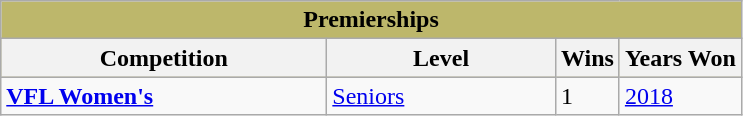<table class="wikitable">
<tr>
<td colspan="4" style="background:#bdb76b;" align="center"><strong>Premierships</strong></td>
</tr>
<tr style="background:#bdb76b;">
<th style="width: 210px;">Competition</th>
<th style="width: 145px;">Level</th>
<th>Wins</th>
<th>Years Won</th>
</tr>
<tr>
<td rowspan=3 scope="row" style="text-align: left"><strong><a href='#'>VFL Women's</a></strong></td>
<td><a href='#'>Seniors</a></td>
<td>1</td>
<td><a href='#'>2018</a></td>
</tr>
</table>
